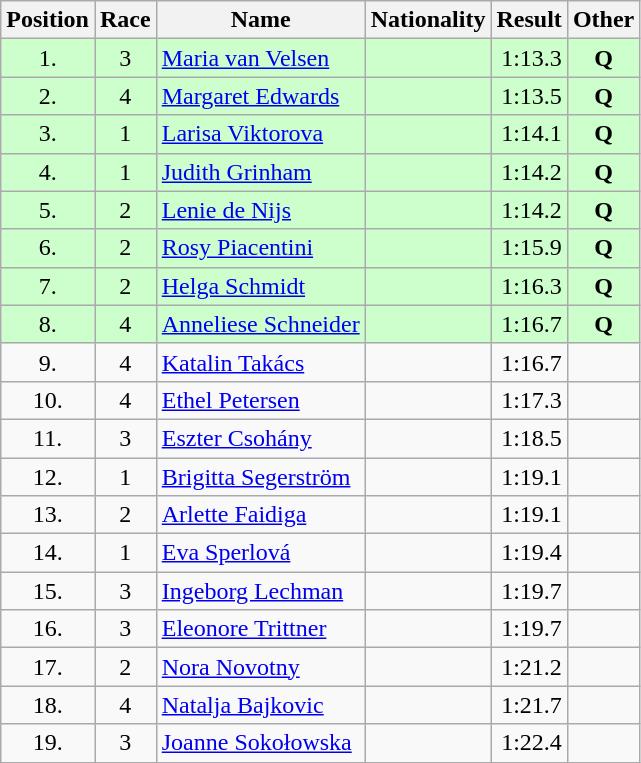<table class="wikitable sortable" style="text-align:center">
<tr>
<th>Position</th>
<th>Race</th>
<th>Name</th>
<th>Nationality</th>
<th>Result</th>
<th>Other</th>
</tr>
<tr bgcolor=ccffcc>
<td>1.</td>
<td>3</td>
<td align=left><a href='#'>Maria van Velsen</a></td>
<td align=left></td>
<td align=right>1:13.3</td>
<td><strong>Q</strong></td>
</tr>
<tr bgcolor=ccffcc>
<td>2.</td>
<td>4</td>
<td align=left><a href='#'>Margaret Edwards</a></td>
<td align=left></td>
<td align=right>1:13.5</td>
<td><strong>Q</strong></td>
</tr>
<tr bgcolor=ccffcc>
<td>3.</td>
<td>1</td>
<td align=left><a href='#'>Larisa Viktorova</a></td>
<td align=left></td>
<td align=right>1:14.1</td>
<td><strong>Q</strong></td>
</tr>
<tr bgcolor=ccffcc>
<td>4.</td>
<td>1</td>
<td align=left><a href='#'>Judith Grinham</a></td>
<td align=left></td>
<td align=right>1:14.2</td>
<td><strong>Q</strong></td>
</tr>
<tr bgcolor=ccffcc>
<td>5.</td>
<td>2</td>
<td align=left><a href='#'>Lenie de Nijs</a></td>
<td align=left></td>
<td align=right>1:14.2</td>
<td><strong>Q</strong></td>
</tr>
<tr bgcolor=ccffcc>
<td>6.</td>
<td>2</td>
<td align=left><a href='#'>Rosy Piacentini</a></td>
<td align=left></td>
<td align=right>1:15.9</td>
<td><strong>Q</strong></td>
</tr>
<tr bgcolor=ccffcc>
<td>7.</td>
<td>2</td>
<td align=left><a href='#'>Helga Schmidt</a></td>
<td align=left></td>
<td align=right>1:16.3</td>
<td><strong>Q</strong></td>
</tr>
<tr bgcolor=ccffcc>
<td>8.</td>
<td>4</td>
<td align=left><a href='#'>Anneliese Schneider</a></td>
<td align=left></td>
<td align=right>1:16.7</td>
<td><strong>Q</strong></td>
</tr>
<tr>
<td>9.</td>
<td>4</td>
<td align=left><a href='#'>Katalin Takács</a></td>
<td align=left></td>
<td align=right>1:16.7</td>
<td></td>
</tr>
<tr>
<td>10.</td>
<td>4</td>
<td align=left><a href='#'>Ethel Petersen</a></td>
<td align=left></td>
<td align=right>1:17.3</td>
<td></td>
</tr>
<tr>
<td>11.</td>
<td>3</td>
<td align=left><a href='#'>Eszter Csohány</a></td>
<td align=left></td>
<td align=right>1:18.5</td>
<td></td>
</tr>
<tr>
<td>12.</td>
<td>1</td>
<td align=left><a href='#'>Brigitta Segerström</a></td>
<td align=left></td>
<td align=right>1:19.1</td>
<td></td>
</tr>
<tr>
<td>13.</td>
<td>2</td>
<td align=left><a href='#'>Arlette Faidiga</a></td>
<td align=left></td>
<td align=right>1:19.1</td>
<td></td>
</tr>
<tr>
<td>14.</td>
<td>1</td>
<td align=left><a href='#'>Eva Sperlová</a></td>
<td align=left></td>
<td align=right>1:19.4</td>
<td></td>
</tr>
<tr>
<td>15.</td>
<td>3</td>
<td align=left><a href='#'>Ingeborg Lechman</a></td>
<td align=left></td>
<td align=right>1:19.7</td>
<td></td>
</tr>
<tr>
<td>16.</td>
<td>3</td>
<td align=left><a href='#'>Eleonore Trittner</a></td>
<td align=left></td>
<td align=right>1:19.7</td>
<td></td>
</tr>
<tr>
<td>17.</td>
<td>2</td>
<td align=left><a href='#'>Nora Novotny</a></td>
<td align=left></td>
<td align=right>1:21.2</td>
<td></td>
</tr>
<tr>
<td>18.</td>
<td>4</td>
<td align=left><a href='#'>Natalja Bajkovic</a></td>
<td align=left></td>
<td align=right>1:21.7</td>
<td></td>
</tr>
<tr>
<td>19.</td>
<td>3</td>
<td align=left><a href='#'>Joanne Sokołowska</a></td>
<td align=left></td>
<td align=right>1:22.4</td>
<td></td>
</tr>
</table>
